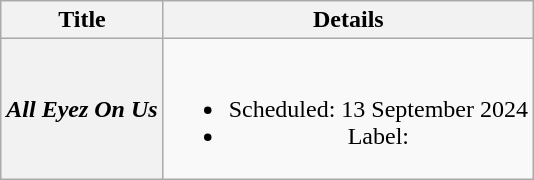<table class="wikitable plainrowheaders" style="text-align:center;" border="1">
<tr>
<th>Title</th>
<th>Details</th>
</tr>
<tr>
<th scope="row"><em>All Eyez On Us</em></th>
<td><br><ul><li>Scheduled: 13 September 2024</li><li>Label:</li></ul></td>
</tr>
</table>
